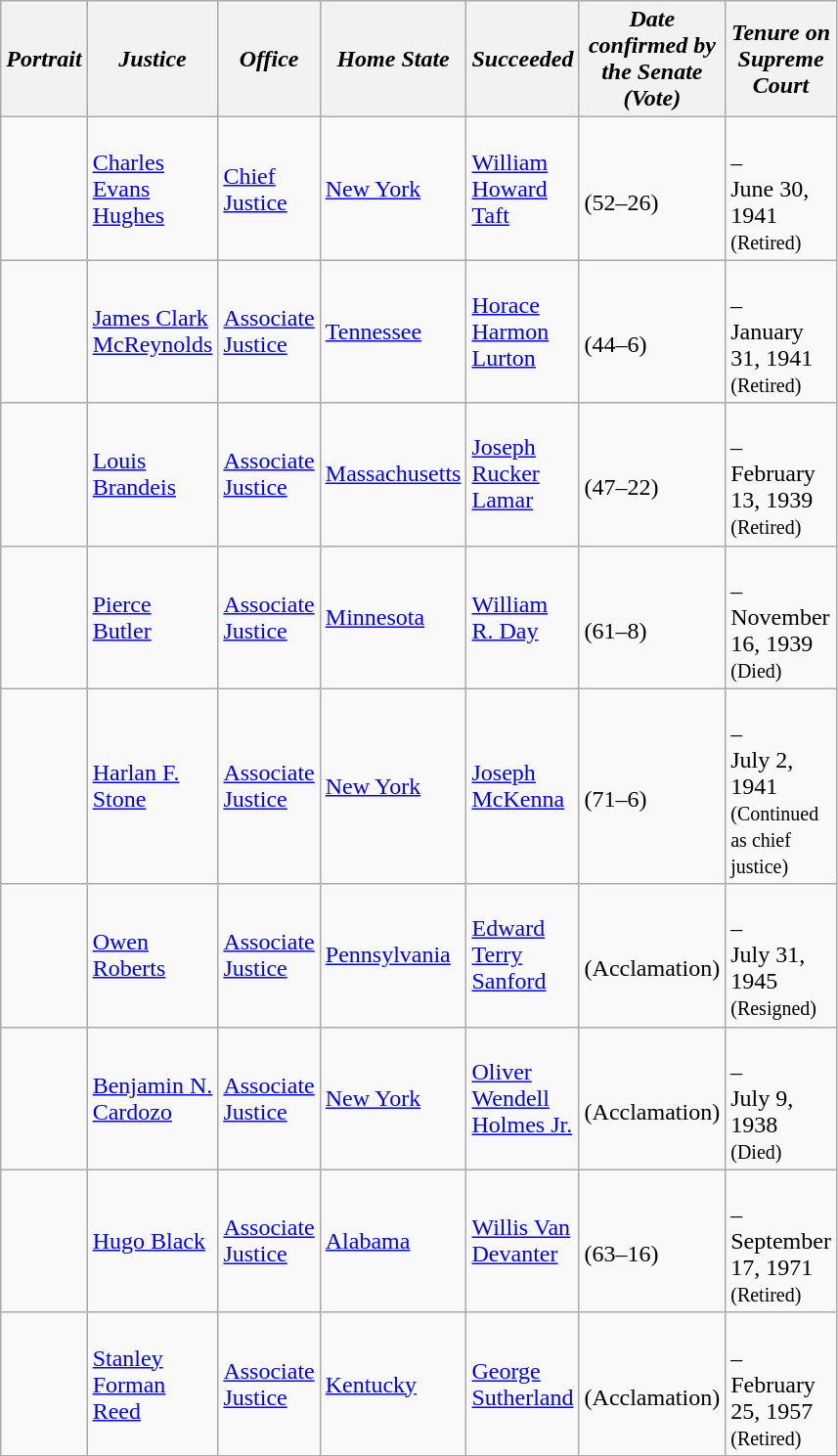<table class="wikitable sortable">
<tr>
<th scope="col" style="width: 10px;"><em>Portrait</em></th>
<th scope="col" style="width: 10px;"><em>Justice</em></th>
<th scope="col" style="width: 10px;"><em>Office</em></th>
<th scope="col" style="width: 10px;"><em>Home State</em></th>
<th scope="col" style="width: 10px;"><em>Succeeded</em></th>
<th scope="col" style="width: 10px;"><em>Date confirmed by the Senate<br>(Vote)</em></th>
<th scope="col" style="width: 10px;"><em>Tenure on Supreme Court</em></th>
</tr>
<tr>
<td></td>
<td><a href='#'>Charles Evans Hughes</a></td>
<td><a href='#'>Chief Justice</a></td>
<td><a href='#'>New York</a></td>
<td><a href='#'>William Howard Taft</a></td>
<td><br>(52–26)</td>
<td><br>–<br>June 30, 1941<br><small>(Retired)</small></td>
</tr>
<tr>
<td></td>
<td><a href='#'>James Clark McReynolds</a></td>
<td><a href='#'>Associate Justice</a></td>
<td><a href='#'>Tennessee</a></td>
<td><a href='#'>Horace Harmon Lurton</a></td>
<td><br>(44–6)</td>
<td><br>–<br>January 31, 1941<br><small>(Retired)</small></td>
</tr>
<tr>
<td></td>
<td><a href='#'>Louis Brandeis</a></td>
<td><a href='#'>Associate Justice</a></td>
<td><a href='#'>Massachusetts</a></td>
<td><a href='#'>Joseph Rucker Lamar</a></td>
<td><br>(47–22)</td>
<td><br>–<br>February 13, 1939<br><small>(Retired)</small></td>
</tr>
<tr>
<td></td>
<td><a href='#'>Pierce Butler</a></td>
<td><a href='#'>Associate Justice</a></td>
<td><a href='#'>Minnesota</a></td>
<td><a href='#'>William R. Day</a></td>
<td><br>(61–8)</td>
<td><br>–<br>November 16, 1939<br><small>(Died)</small></td>
</tr>
<tr>
<td></td>
<td><a href='#'>Harlan F. Stone</a></td>
<td><a href='#'>Associate Justice</a></td>
<td><a href='#'>New York</a></td>
<td><a href='#'>Joseph McKenna</a></td>
<td><br>(71–6)</td>
<td><br>–<br>July 2, 1941<br><small>(Continued as chief justice)</small></td>
</tr>
<tr>
<td></td>
<td><a href='#'>Owen Roberts</a></td>
<td><a href='#'>Associate Justice</a></td>
<td><a href='#'>Pennsylvania</a></td>
<td><a href='#'>Edward Terry Sanford</a></td>
<td><br>(Acclamation)</td>
<td><br>–<br>July 31, 1945<br><small>(Resigned)</small></td>
</tr>
<tr>
<td></td>
<td><a href='#'>Benjamin N. Cardozo</a></td>
<td><a href='#'>Associate Justice</a></td>
<td><a href='#'>New York</a></td>
<td><a href='#'>Oliver Wendell Holmes Jr.</a></td>
<td><br>(Acclamation)</td>
<td><br>–<br>July 9, 1938<br><small>(Died)</small></td>
</tr>
<tr>
<td></td>
<td><a href='#'>Hugo Black</a></td>
<td><a href='#'>Associate Justice</a></td>
<td><a href='#'>Alabama</a></td>
<td><a href='#'>Willis Van Devanter</a></td>
<td><br>(63–16)</td>
<td><br>–<br>September 17, 1971<br><small>(Retired)</small></td>
</tr>
<tr>
<td></td>
<td><a href='#'>Stanley Forman Reed</a></td>
<td><a href='#'>Associate Justice</a></td>
<td><a href='#'>Kentucky</a></td>
<td><a href='#'>George Sutherland</a></td>
<td><br>(Acclamation)</td>
<td><br>–<br>February 25, 1957<br><small>(Retired)</small></td>
</tr>
<tr>
</tr>
</table>
